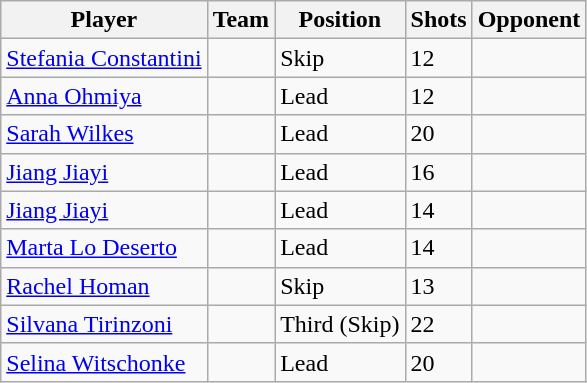<table class="wikitable sortable">
<tr>
<th>Player</th>
<th>Team</th>
<th>Position</th>
<th>Shots</th>
<th>Opponent</th>
</tr>
<tr>
<td><a href='#'>Stefania Constantini</a></td>
<td></td>
<td data-sort-value="4">Skip</td>
<td>12</td>
<td></td>
</tr>
<tr>
<td><a href='#'>Anna Ohmiya</a></td>
<td></td>
<td data-sort-value="1">Lead</td>
<td>12</td>
<td></td>
</tr>
<tr>
<td><a href='#'>Sarah Wilkes</a></td>
<td></td>
<td data-sort-value="1">Lead</td>
<td>20</td>
<td></td>
</tr>
<tr>
<td><a href='#'>Jiang Jiayi</a></td>
<td></td>
<td data-sort-value="1">Lead</td>
<td>16</td>
<td></td>
</tr>
<tr>
<td><a href='#'>Jiang Jiayi</a></td>
<td></td>
<td data-sort-value="1">Lead</td>
<td>14</td>
<td></td>
</tr>
<tr>
<td><a href='#'>Marta Lo Deserto</a></td>
<td></td>
<td data-sort-value="1">Lead</td>
<td>14</td>
<td></td>
</tr>
<tr>
<td><a href='#'>Rachel Homan</a></td>
<td></td>
<td data-sort-value="4">Skip</td>
<td>13</td>
<td></td>
</tr>
<tr>
<td><a href='#'>Silvana Tirinzoni</a></td>
<td></td>
<td data-sort-value="3">Third (Skip)</td>
<td>22</td>
<td></td>
</tr>
<tr>
<td><a href='#'>Selina Witschonke</a></td>
<td></td>
<td data-sort-value="1">Lead</td>
<td>20</td>
<td></td>
</tr>
</table>
